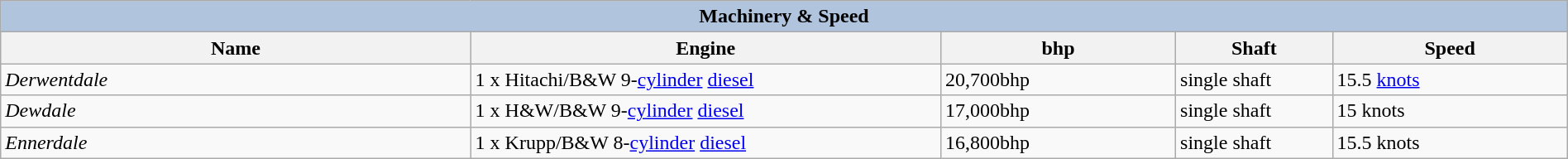<table class="wikitable" style="margin:auto; width:100%;">
<tr>
<th style="align: center; background:#B0C4DE;" colspan="5">Machinery & Speed</th>
</tr>
<tr>
<th style="text-align:center; width:30%;">Name</th>
<th style="text-align:center; width:30%;">Engine</th>
<th style="text-align:center; width:15%;">bhp</th>
<th style="text-align:center; width:10%;">Shaft</th>
<th style="text-align:center; width:15%;">Speed</th>
</tr>
<tr>
<td><em>Derwentdale</em></td>
<td>1 x Hitachi/B&W 9-<a href='#'>cylinder</a> <a href='#'>diesel</a></td>
<td>20,700bhp</td>
<td>single shaft</td>
<td>15.5 <a href='#'>knots</a></td>
</tr>
<tr>
<td><em>Dewdale</em></td>
<td>1 x H&W/B&W 9-<a href='#'>cylinder</a> <a href='#'>diesel</a></td>
<td>17,000bhp</td>
<td>single shaft</td>
<td>15 knots</td>
</tr>
<tr>
<td><em>Ennerdale</em></td>
<td>1 x Krupp/B&W 8-<a href='#'>cylinder</a> <a href='#'>diesel</a></td>
<td>16,800bhp</td>
<td>single shaft</td>
<td>15.5 knots</td>
</tr>
</table>
